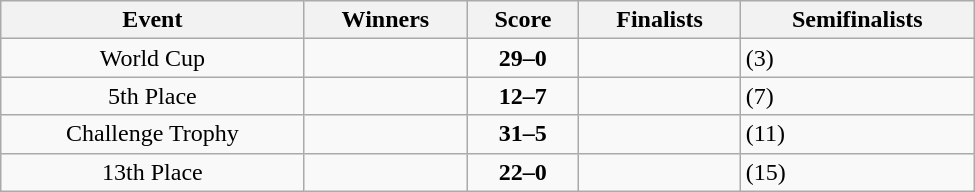<table class="wikitable" width=650 style="text-align: center">
<tr>
<th>Event</th>
<th>Winners</th>
<th>Score</th>
<th>Finalists</th>
<th>Semifinalists</th>
</tr>
<tr>
<td>World Cup</td>
<td align=left><strong></strong></td>
<td><strong>29–0</strong></td>
<td align=left></td>
<td align=left> (3)<br></td>
</tr>
<tr>
<td>5th Place</td>
<td align=left><strong></strong></td>
<td><strong>12–7</strong></td>
<td align=left></td>
<td align=left> (7)<br></td>
</tr>
<tr>
<td>Challenge Trophy</td>
<td align=left><strong></strong></td>
<td><strong>31–5</strong></td>
<td align=left></td>
<td align=left> (11)<br></td>
</tr>
<tr>
<td>13th Place</td>
<td align=left><strong></strong></td>
<td><strong>22–0</strong></td>
<td align=left></td>
<td align=left> (15)<br></td>
</tr>
</table>
